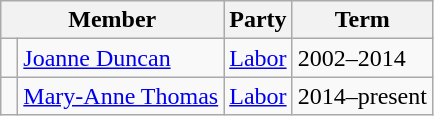<table class="wikitable">
<tr>
<th colspan="2">Member</th>
<th>Party</th>
<th>Term</th>
</tr>
<tr>
<td> </td>
<td><a href='#'>Joanne Duncan</a></td>
<td><a href='#'>Labor</a></td>
<td>2002–2014</td>
</tr>
<tr>
<td> </td>
<td><a href='#'>Mary-Anne Thomas</a></td>
<td><a href='#'>Labor</a></td>
<td>2014–present</td>
</tr>
</table>
